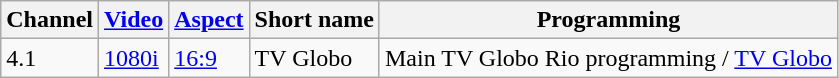<table class="wikitable">
<tr>
<th>Channel</th>
<th><a href='#'>Video</a></th>
<th><a href='#'>Aspect</a></th>
<th>Short name</th>
<th>Programming</th>
</tr>
<tr>
<td>4.1</td>
<td><a href='#'>1080i</a></td>
<td><a href='#'>16:9</a></td>
<td>TV Globo</td>
<td>Main TV Globo Rio programming / <a href='#'>TV Globo</a></td>
</tr>
</table>
